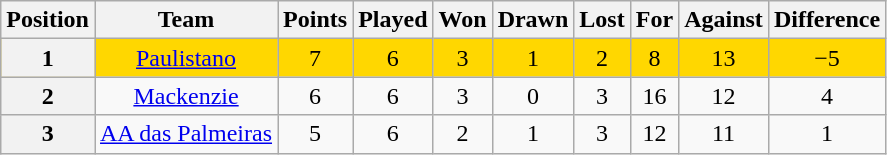<table class="wikitable" style="text-align:center">
<tr>
<th>Position</th>
<th>Team</th>
<th>Points</th>
<th>Played</th>
<th>Won</th>
<th>Drawn</th>
<th>Lost</th>
<th>For</th>
<th>Against</th>
<th>Difference</th>
</tr>
<tr style="background: gold;">
<th>1</th>
<td><a href='#'>Paulistano</a></td>
<td>7</td>
<td>6</td>
<td>3</td>
<td>1</td>
<td>2</td>
<td>8</td>
<td>13</td>
<td>−5</td>
</tr>
<tr>
<th>2</th>
<td><a href='#'>Mackenzie</a></td>
<td>6</td>
<td>6</td>
<td>3</td>
<td>0</td>
<td>3</td>
<td>16</td>
<td>12</td>
<td>4</td>
</tr>
<tr>
<th>3</th>
<td><a href='#'>AA das Palmeiras</a></td>
<td>5</td>
<td>6</td>
<td>2</td>
<td>1</td>
<td>3</td>
<td>12</td>
<td>11</td>
<td>1</td>
</tr>
</table>
